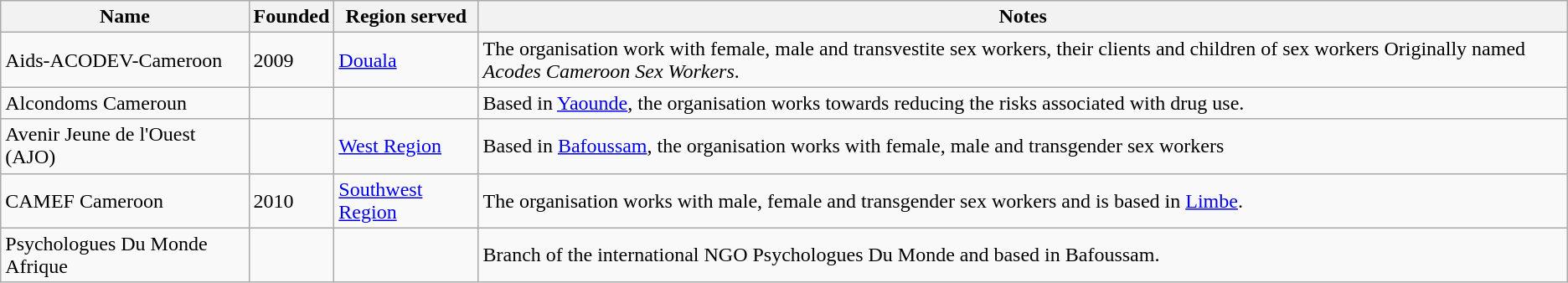<table class="wikitable sortable">
<tr>
<th>Name</th>
<th>Founded</th>
<th>Region served</th>
<th>Notes</th>
</tr>
<tr>
<td>Aids-ACODEV-Cameroon</td>
<td>2009</td>
<td><a href='#'>Douala</a></td>
<td>The organisation work with female, male and transvestite sex workers, their clients and children of sex workers Originally named <em>Acodes Cameroon Sex Workers</em>.</td>
</tr>
<tr>
<td>Alcondoms Cameroun</td>
<td></td>
<td></td>
<td>Based in <a href='#'>Yaounde</a>, the organisation works towards reducing the risks associated with drug use.</td>
</tr>
<tr>
<td>Avenir Jeune de l'Ouest (AJO)</td>
<td></td>
<td><a href='#'>West Region</a></td>
<td>Based in <a href='#'>Bafoussam</a>, the organisation works with female, male and transgender sex workers</td>
</tr>
<tr>
<td>CAMEF Cameroon</td>
<td>2010</td>
<td><a href='#'>Southwest Region</a></td>
<td>The organisation works with male, female and transgender sex workers and is based in <a href='#'>Limbe</a>.</td>
</tr>
<tr>
<td>Psychologues Du Monde Afrique</td>
<td></td>
<td></td>
<td>Branch of the international NGO Psychologues Du Monde and based in Bafoussam.</td>
</tr>
</table>
